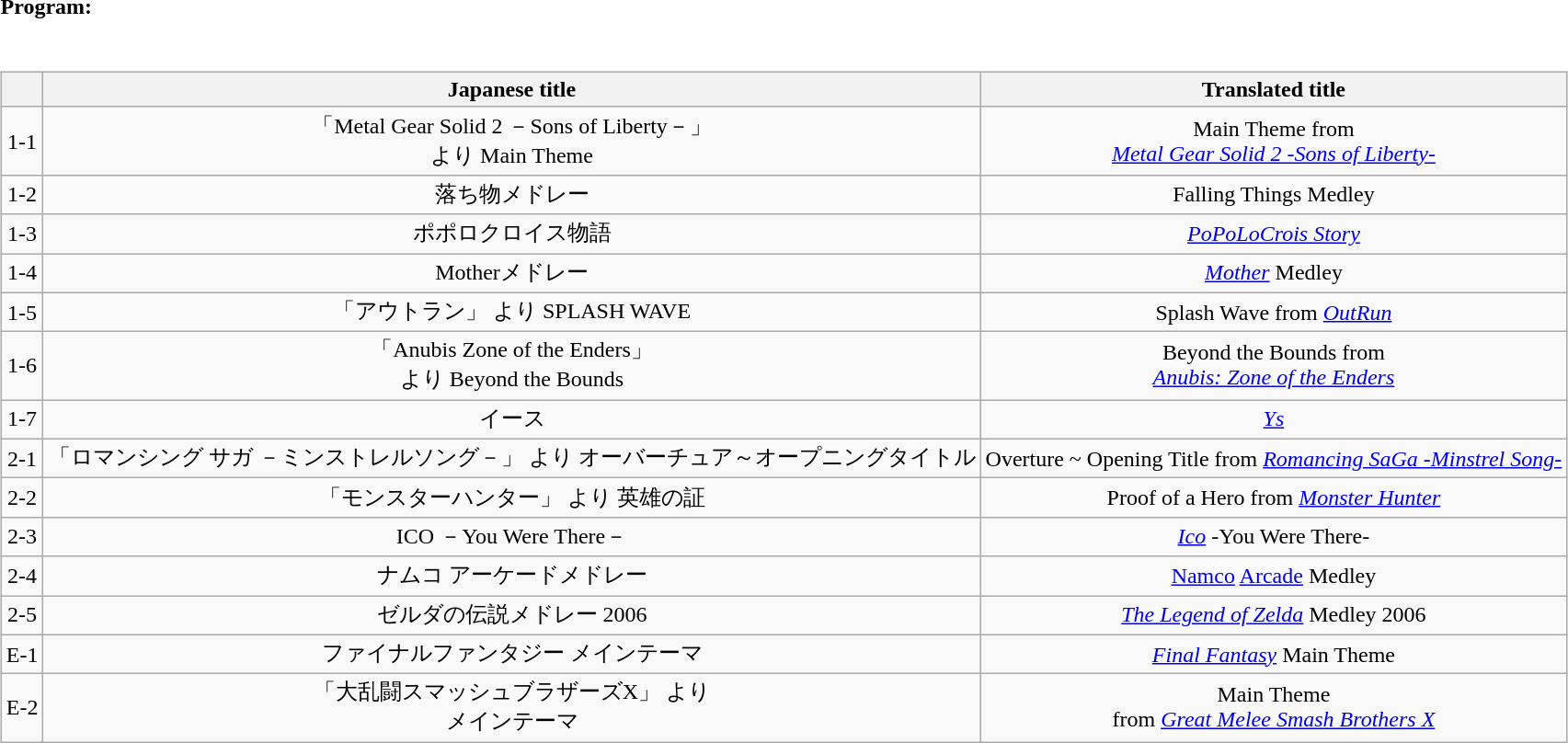<table class="collapsible collapsed" border="0">
<tr>
<th style="width:14em; text-align:left"><strong>Program:</strong></th>
<th></th>
</tr>
<tr>
<td colspan="2"><br><table class="wikitable" style="text-align:center"; border="5">
<tr>
<th></th>
<th>Japanese title</th>
<th>Translated title</th>
</tr>
<tr>
<td>1-1</td>
<td>「Metal Gear Solid 2 －Sons of Liberty－」<br>より Main Theme</td>
<td>Main Theme from<br><em><a href='#'>Metal Gear Solid 2 -Sons of Liberty-</a></em></td>
</tr>
<tr>
<td>1-2</td>
<td>落ち物メドレー</td>
<td>Falling Things Medley</td>
</tr>
<tr>
<td>1-3</td>
<td>ポポロクロイス物語</td>
<td><em><a href='#'>PoPoLoCrois Story</a></em></td>
</tr>
<tr>
<td>1-4</td>
<td>Motherメドレー</td>
<td><em><a href='#'>Mother</a></em> Medley</td>
</tr>
<tr>
<td>1-5</td>
<td>「アウトラン」 より SPLASH WAVE</td>
<td>Splash Wave from <em><a href='#'>OutRun</a></em></td>
</tr>
<tr>
<td>1-6</td>
<td>「Anubis Zone of the Enders」<br>より Beyond the Bounds</td>
<td>Beyond the Bounds from<br><em><a href='#'>Anubis: Zone of the Enders</a></em></td>
</tr>
<tr>
<td>1-7</td>
<td>イース</td>
<td><em><a href='#'>Ys</a></em></td>
</tr>
<tr>
<td>2-1</td>
<td>「ロマンシング サガ －ミンストレルソング－」 より オーバーチュア～オープニングタイトル</td>
<td>Overture ~ Opening Title from <em><a href='#'>Romancing SaGa -Minstrel Song-</a></em></td>
</tr>
<tr>
<td>2-2</td>
<td>「モンスターハンター」 より 英雄の証</td>
<td>Proof of a Hero from <em><a href='#'>Monster Hunter</a></em></td>
</tr>
<tr>
<td>2-3</td>
<td>ICO －You Were There－</td>
<td><em><a href='#'>Ico</a></em> -You Were There-</td>
</tr>
<tr>
<td>2-4</td>
<td>ナムコ アーケードメドレー</td>
<td><a href='#'>Namco</a> <a href='#'>Arcade</a> Medley</td>
</tr>
<tr>
<td>2-5</td>
<td>ゼルダの伝説メドレー 2006</td>
<td><em><a href='#'>The Legend of Zelda</a></em> Medley 2006</td>
</tr>
<tr>
<td>E-1</td>
<td>ファイナルファンタジー メインテーマ</td>
<td><em><a href='#'>Final Fantasy</a></em> Main Theme</td>
</tr>
<tr>
<td>E-2</td>
<td>「大乱闘スマッシュブラザーズX」 より<br>メインテーマ</td>
<td>Main Theme<br>from <em><a href='#'>Great Melee Smash Brothers X</a></em></td>
</tr>
</table>
</td>
</tr>
</table>
